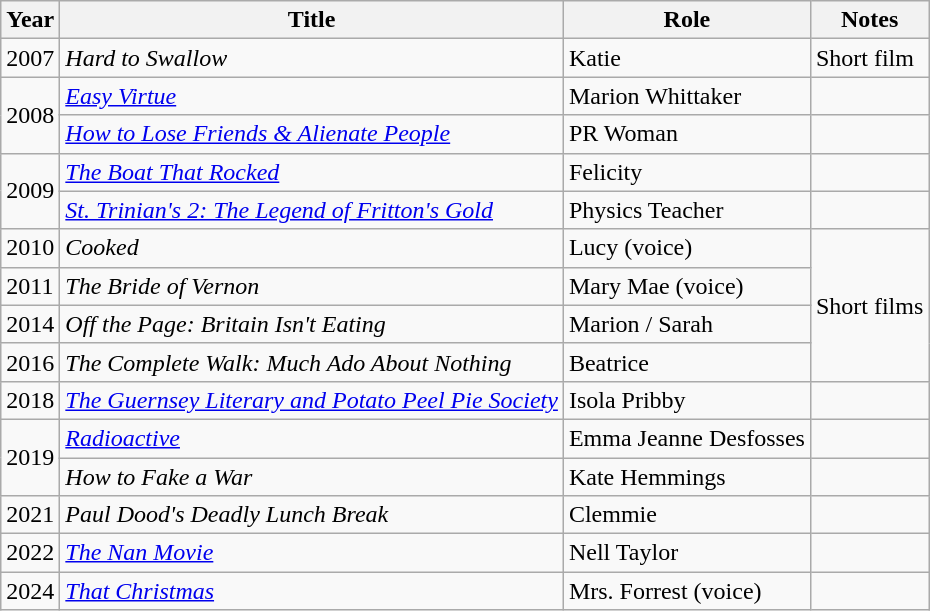<table class="wikitable sortable">
<tr>
<th>Year</th>
<th>Title</th>
<th>Role</th>
<th class="unsortable">Notes</th>
</tr>
<tr>
<td>2007</td>
<td><em>Hard to Swallow</em></td>
<td>Katie</td>
<td>Short film</td>
</tr>
<tr>
<td rowspan="2">2008</td>
<td><em><a href='#'>Easy Virtue</a></em></td>
<td>Marion Whittaker</td>
<td></td>
</tr>
<tr>
<td><em><a href='#'>How to Lose Friends & Alienate People</a></em></td>
<td>PR Woman</td>
<td></td>
</tr>
<tr>
<td rowspan="2">2009</td>
<td><em><a href='#'>The Boat That Rocked</a></em></td>
<td>Felicity</td>
<td></td>
</tr>
<tr>
<td><em><a href='#'>St. Trinian's 2: The Legend of Fritton's Gold</a></em></td>
<td>Physics Teacher</td>
<td></td>
</tr>
<tr>
<td>2010</td>
<td><em>Cooked</em></td>
<td>Lucy (voice)</td>
<td rowspan="4">Short films</td>
</tr>
<tr>
<td>2011</td>
<td><em>The Bride of Vernon</em></td>
<td>Mary Mae (voice)</td>
</tr>
<tr>
<td>2014</td>
<td><em>Off the Page: Britain Isn't Eating</em></td>
<td>Marion / Sarah</td>
</tr>
<tr>
<td>2016</td>
<td><em>The Complete Walk: Much Ado About Nothing</em></td>
<td>Beatrice</td>
</tr>
<tr>
<td>2018</td>
<td><em><a href='#'>The Guernsey Literary and Potato Peel Pie Society</a></em></td>
<td>Isola Pribby</td>
<td></td>
</tr>
<tr>
<td rowspan="2">2019</td>
<td><em><a href='#'>Radioactive</a></em></td>
<td>Emma Jeanne Desfosses</td>
<td></td>
</tr>
<tr>
<td><em>How to Fake a War</em></td>
<td>Kate Hemmings</td>
<td></td>
</tr>
<tr>
<td>2021</td>
<td><em>Paul Dood's Deadly Lunch Break</em></td>
<td>Clemmie</td>
<td></td>
</tr>
<tr>
<td>2022</td>
<td><em><a href='#'>The Nan Movie</a></em></td>
<td>Nell Taylor</td>
<td></td>
</tr>
<tr>
<td>2024</td>
<td><em><a href='#'>That Christmas</a></em></td>
<td>Mrs. Forrest (voice)</td>
<td></td>
</tr>
</table>
